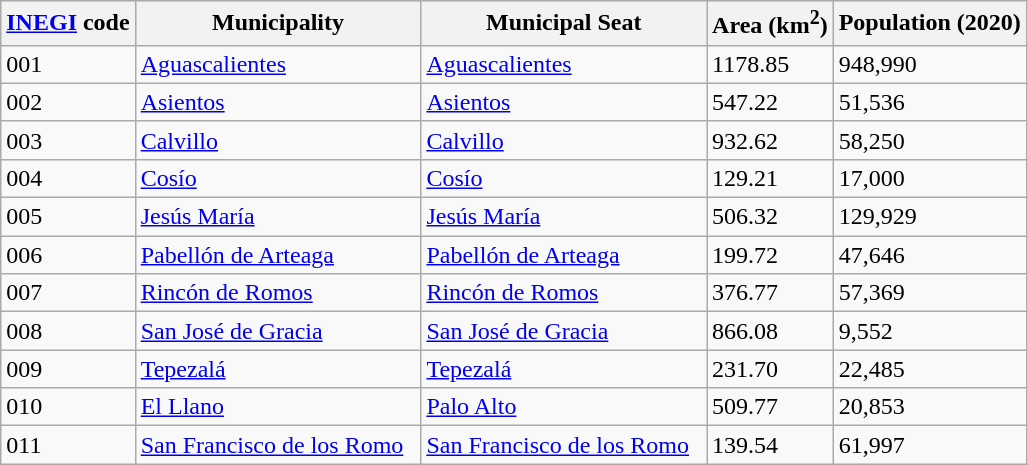<table class="wikitable sortable">
<tr style="text-align:center; background:#d8edff;">
<th><a href='#'>INEGI</a> code</th>
<th>Municipality</th>
<th>Municipal Seat</th>
<th>Area (km<sup>2</sup>)</th>
<th>Population (2020)</th>
</tr>
<tr>
<td>001</td>
<td><a href='#'>Aguascalientes</a></td>
<td><a href='#'>Aguascalientes</a></td>
<td>1178.85</td>
<td>948,990</td>
</tr>
<tr>
<td>002</td>
<td><a href='#'>Asientos</a></td>
<td><a href='#'>Asientos</a></td>
<td>547.22</td>
<td>51,536</td>
</tr>
<tr>
<td>003</td>
<td><a href='#'>Calvillo</a></td>
<td><a href='#'>Calvillo</a></td>
<td>932.62</td>
<td>58,250</td>
</tr>
<tr>
<td>004</td>
<td><a href='#'>Cosío</a></td>
<td><a href='#'>Cosío</a></td>
<td>129.21</td>
<td>17,000</td>
</tr>
<tr>
<td>005</td>
<td><a href='#'>Jesús María</a></td>
<td><a href='#'>Jesús María</a></td>
<td>506.32</td>
<td>129,929</td>
</tr>
<tr>
<td>006</td>
<td><a href='#'>Pabellón de Arteaga</a></td>
<td><a href='#'>Pabellón de Arteaga</a></td>
<td>199.72</td>
<td>47,646</td>
</tr>
<tr>
<td>007</td>
<td><a href='#'>Rincón de Romos</a></td>
<td><a href='#'>Rincón de Romos</a></td>
<td>376.77</td>
<td>57,369</td>
</tr>
<tr>
<td>008</td>
<td><a href='#'>San José de Gracia</a></td>
<td><a href='#'>San José de Gracia</a></td>
<td>866.08</td>
<td>9,552</td>
</tr>
<tr>
<td>009</td>
<td><a href='#'>Tepezalá</a></td>
<td><a href='#'>Tepezalá</a></td>
<td>231.70</td>
<td>22,485</td>
</tr>
<tr>
<td>010</td>
<td><a href='#'>El Llano</a></td>
<td><a href='#'>Palo Alto</a></td>
<td>509.77</td>
<td>20,853</td>
</tr>
<tr>
<td>011</td>
<td><a href='#'>San Francisco de los Romo</a>  </td>
<td><a href='#'>San Francisco de los Romo</a>  </td>
<td>139.54</td>
<td>61,997</td>
</tr>
</table>
